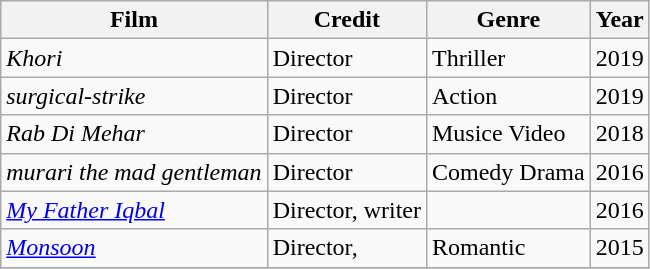<table class="wikitable">
<tr>
<th>Film</th>
<th>Credit</th>
<th>Genre</th>
<th>Year</th>
</tr>
<tr>
<td><em>Khori</em></td>
<td>Director</td>
<td>Thriller</td>
<td>2019</td>
</tr>
<tr>
<td><em>surgical-strike</em></td>
<td>Director</td>
<td>Action</td>
<td>2019</td>
</tr>
<tr>
<td><em>Rab Di Mehar</em></td>
<td>Director</td>
<td>Musice Video</td>
<td>2018</td>
</tr>
<tr>
<td><em>murari the mad gentleman</em></td>
<td>Director</td>
<td>Comedy Drama</td>
<td>2016</td>
</tr>
<tr>
<td><em><a href='#'>My Father Iqbal</a></em></td>
<td>Director, writer</td>
<td></td>
<td>2016</td>
</tr>
<tr>
<td><em><a href='#'>Monsoon</a></em></td>
<td>Director,</td>
<td>Romantic</td>
<td>2015</td>
</tr>
<tr>
</tr>
</table>
